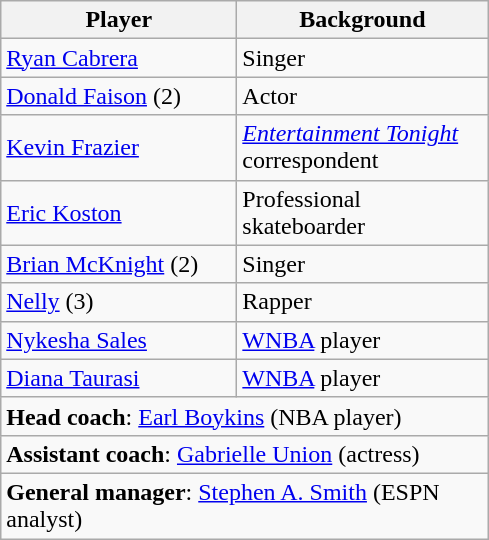<table class="wikitable">
<tr>
<th width=150>Player</th>
<th width=160>Background</th>
</tr>
<tr>
<td><a href='#'>Ryan Cabrera</a></td>
<td>Singer</td>
</tr>
<tr>
<td><a href='#'>Donald Faison</a> (2)</td>
<td>Actor</td>
</tr>
<tr>
<td><a href='#'>Kevin Frazier</a></td>
<td><em><a href='#'>Entertainment Tonight</a></em> correspondent</td>
</tr>
<tr>
<td><a href='#'>Eric Koston</a></td>
<td>Professional skateboarder</td>
</tr>
<tr>
<td><a href='#'>Brian McKnight</a> (2)</td>
<td>Singer</td>
</tr>
<tr>
<td><a href='#'>Nelly</a> (3)</td>
<td>Rapper</td>
</tr>
<tr>
<td><a href='#'>Nykesha Sales</a></td>
<td><a href='#'>WNBA</a> player</td>
</tr>
<tr>
<td><a href='#'>Diana Taurasi</a></td>
<td><a href='#'>WNBA</a> player</td>
</tr>
<tr>
<td colspan="3"><strong>Head coach</strong>: <a href='#'>Earl Boykins</a> (NBA player)</td>
</tr>
<tr>
<td colspan="3"><strong>Assistant coach</strong>: <a href='#'>Gabrielle Union</a> (actress)</td>
</tr>
<tr>
<td colspan="3"><strong>General manager</strong>: <a href='#'>Stephen A. Smith</a> (ESPN analyst)</td>
</tr>
</table>
